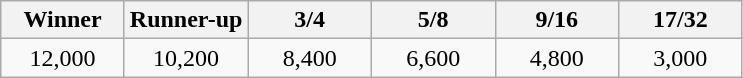<table class="wikitable" style="text-align:center">
<tr>
<th width="75">Winner</th>
<th width="75">Runner-up</th>
<th width="75">3/4</th>
<th width="75">5/8</th>
<th width="75">9/16</th>
<th width="75">17/32</th>
</tr>
<tr>
<td>12,000</td>
<td>10,200</td>
<td>8,400</td>
<td>6,600</td>
<td>4,800</td>
<td>3,000</td>
</tr>
</table>
